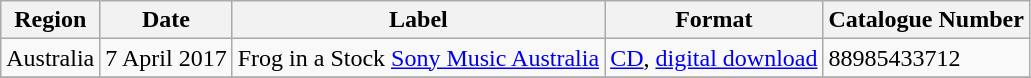<table class="wikitable">
<tr>
<th>Region</th>
<th>Date</th>
<th>Label</th>
<th>Format</th>
<th>Catalogue Number</th>
</tr>
<tr>
<td>Australia</td>
<td>7 April 2017</td>
<td>Frog in a Stock <a href='#'>Sony Music Australia</a></td>
<td><a href='#'>CD</a>, <a href='#'>digital download</a></td>
<td>88985433712</td>
</tr>
<tr>
</tr>
</table>
